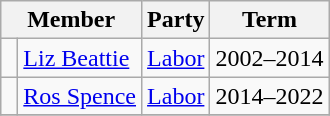<table class="wikitable">
<tr>
<th colspan="2">Member</th>
<th>Party</th>
<th>Term</th>
</tr>
<tr>
<td> </td>
<td><a href='#'>Liz Beattie</a></td>
<td><a href='#'>Labor</a></td>
<td>2002–2014</td>
</tr>
<tr>
<td> </td>
<td><a href='#'>Ros Spence</a></td>
<td><a href='#'>Labor</a></td>
<td>2014–2022</td>
</tr>
<tr>
</tr>
</table>
